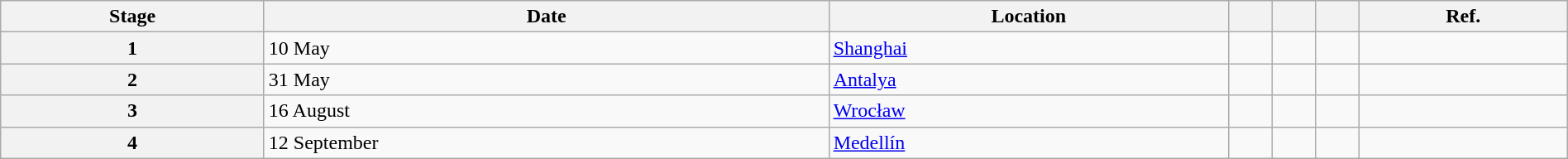<table class="wikitable" style="width:100%">
<tr>
<th>Stage</th>
<th>Date</th>
<th>Location</th>
<th></th>
<th></th>
<th></th>
<th>Ref.</th>
</tr>
<tr>
<th>1</th>
<td>10 May</td>
<td> <a href='#'>Shanghai</a></td>
<td></td>
<td></td>
<td></td>
<td></td>
</tr>
<tr>
<th>2</th>
<td>31 May</td>
<td> <a href='#'>Antalya</a></td>
<td></td>
<td></td>
<td></td>
<td></td>
</tr>
<tr>
<th>3</th>
<td>16 August</td>
<td> <a href='#'>Wrocław</a></td>
<td></td>
<td></td>
<td></td>
<td></td>
</tr>
<tr>
<th>4</th>
<td>12 September</td>
<td> <a href='#'>Medellín</a></td>
<td></td>
<td></td>
<td></td>
<td></td>
</tr>
</table>
